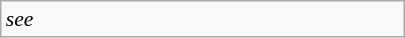<table class="wikitable floatright" style="font-size: 0.9em; width: 270px">
<tr>
<td><em>see </em></td>
</tr>
</table>
